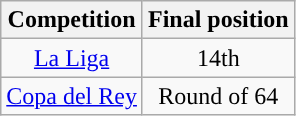<table class="wikitable" style="font-size:100%; text-align:center">
<tr>
<th>Competition</th>
<th>Final position</th>
</tr>
<tr style="background:">
<td><a href='#'>La Liga</a></td>
<td>14th</td>
</tr>
<tr style="background:">
<td><a href='#'>Copa del Rey</a></td>
<td>Round of 64</td>
</tr>
</table>
